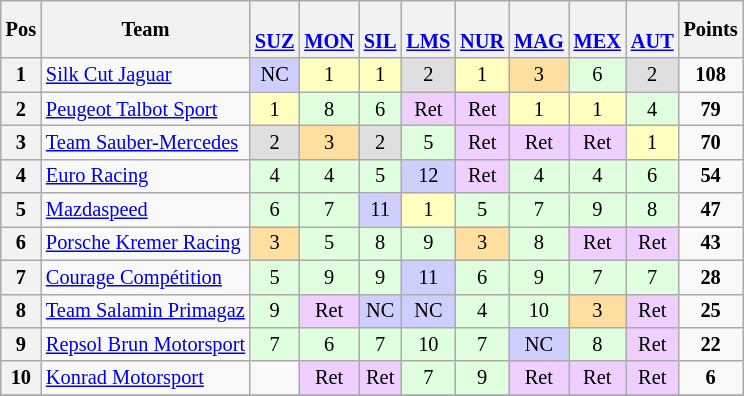<table class="wikitable" style="font-size:85%; text-align:center">
<tr>
<th valign="middle">Pos</th>
<th valign="middle">Team</th>
<th><br><a href='#'>SUZ</a></th>
<th><br><a href='#'>MON</a></th>
<th><br><a href='#'>SIL</a></th>
<th><br><a href='#'>LMS</a></th>
<th><br><a href='#'>NUR</a></th>
<th><br><a href='#'>MAG</a></th>
<th><br><a href='#'>MEX</a></th>
<th><br><a href='#'>AUT</a></th>
<th>Points</th>
</tr>
<tr>
<th>1</th>
<td align=left> <a href='#'>Silk Cut Jaguar</a></td>
<td style="background:#CFCFFF;">NC</td>
<td style="background:#ffffbf;">1</td>
<td style="background:#ffffbf;">1</td>
<td style="background:#dfdfdf;">2</td>
<td style="background:#ffffbf;">1</td>
<td style="background:#ffdf9f;">3</td>
<td style="background:#dfffdf;">6</td>
<td style="background:#dfdfdf;">2</td>
<td><strong>108</strong></td>
</tr>
<tr>
<th>2</th>
<td align=left> <a href='#'>Peugeot Talbot Sport</a></td>
<td style="background:#ffffbf;">1</td>
<td style="background:#dfffdf;">8</td>
<td style="background:#dfffdf;">6</td>
<td style="background:#efcfff;">Ret</td>
<td style="background:#efcfff;">Ret</td>
<td style="background:#ffffbf;">1</td>
<td style="background:#ffffbf;">1</td>
<td style="background:#dfffdf;">4</td>
<td><strong>79</strong></td>
</tr>
<tr>
<th>3</th>
<td align=left> <a href='#'>Team Sauber-Mercedes</a></td>
<td style="background:#dfdfdf;">2</td>
<td style="background:#ffdf9f;">3</td>
<td style="background:#dfdfdf;">2</td>
<td style="background:#dfffdf;">5</td>
<td style="background:#efcfff;">Ret</td>
<td style="background:#efcfff;">Ret</td>
<td style="background:#efcfff;">Ret</td>
<td style="background:#ffffbf;">1</td>
<td><strong>70</strong></td>
</tr>
<tr>
<th>4</th>
<td align=left> <a href='#'>Euro Racing</a></td>
<td style="background:#dfffdf;">4</td>
<td style="background:#dfffdf;">4</td>
<td style="background:#dfffdf;">5</td>
<td style="background:#CFCFFF;">12</td>
<td style="background:#efcfff;">Ret</td>
<td style="background:#dfffdf;">4</td>
<td style="background:#dfffdf;">4</td>
<td style="background:#dfffdf;">6</td>
<td><strong>54</strong></td>
</tr>
<tr>
<th>5</th>
<td align=left> <a href='#'>Mazdaspeed</a></td>
<td style="background:#dfffdf;">6</td>
<td style="background:#dfffdf;">7</td>
<td style="background:#CFCFFF;">11</td>
<td style="background:#ffffbf;">1</td>
<td style="background:#dfffdf;">5</td>
<td style="background:#dfffdf;">7</td>
<td style="background:#dfffdf;">9</td>
<td style="background:#dfffdf;">8</td>
<td><strong>47</strong></td>
</tr>
<tr>
<th>6</th>
<td align=left> <a href='#'>Porsche Kremer Racing</a></td>
<td style="background:#ffdf9f;">3</td>
<td style="background:#dfffdf;">5</td>
<td style="background:#dfffdf;">8</td>
<td style="background:#dfffdf;">9</td>
<td style="background:#ffdf9f;">3</td>
<td style="background:#dfffdf;">8</td>
<td style="background:#efcfff;">Ret</td>
<td style="background:#efcfff;">Ret</td>
<td><strong>43</strong></td>
</tr>
<tr>
<th>7</th>
<td align=left> <a href='#'>Courage Compétition</a></td>
<td style="background:#dfffdf;">5</td>
<td style="background:#dfffdf;">9</td>
<td style="background:#dfffdf;">9</td>
<td style="background:#CFCFFF;">11</td>
<td style="background:#dfffdf;">6</td>
<td style="background:#dfffdf;">9</td>
<td style="background:#dfffdf;">7</td>
<td style="background:#dfffdf;">7</td>
<td><strong>28</strong></td>
</tr>
<tr>
<th>8</th>
<td align=left> <a href='#'>Team Salamin Primagaz</a></td>
<td style="background:#dfffdf;">9</td>
<td style="background:#efcfff;">Ret</td>
<td style="background:#CFCFFF;">NC</td>
<td style="background:#CFCFFF;">NC</td>
<td style="background:#dfffdf;">4</td>
<td style="background:#dfffdf;">10</td>
<td style="background:#ffdf9f;">3</td>
<td style="background:#efcfff;">Ret</td>
<td><strong>25</strong></td>
</tr>
<tr>
<th>9</th>
<td align=left> <a href='#'>Repsol Brun Motorsport</a></td>
<td style="background:#dfffdf;">7</td>
<td style="background:#dfffdf;">6</td>
<td style="background:#dfffdf;">7</td>
<td style="background:#dfffdf;">10</td>
<td style="background:#dfffdf;">7</td>
<td style="background:#CFCFFF;">NC</td>
<td style="background:#dfffdf;">8</td>
<td style="background:#efcfff;">Ret</td>
<td><strong>22</strong></td>
</tr>
<tr>
<th>10</th>
<td align=left> <a href='#'>Konrad Motorsport</a></td>
<td></td>
<td style="background:#efcfff;">Ret</td>
<td style="background:#efcfff;">Ret</td>
<td style="background:#dfffdf;">7</td>
<td style="background:#dfffdf;">9</td>
<td style="background:#efcfff;">Ret</td>
<td style="background:#efcfff;">Ret</td>
<td style="background:#efcfff;">Ret</td>
<td><strong>6</strong></td>
</tr>
<tr>
</tr>
</table>
